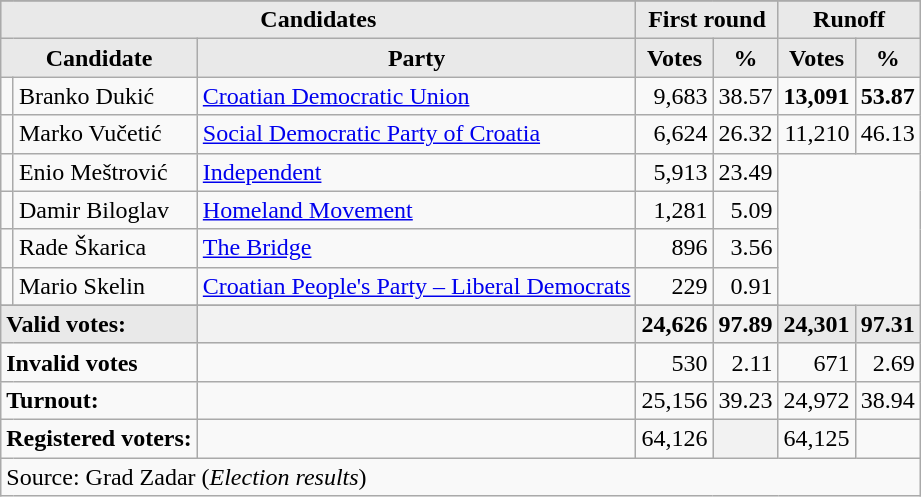<table class="wikitable">
<tr>
</tr>
<tr style="background-color:#C9C9C9">
<th style="background-color:#E9E9E9" align= center colspan="3">Candidates</th>
<th style="background-color:#E9E9E9" align= center colspan="2">First round</th>
<th style="background-color:#E9E9E9" align= center colspan="2">Runoff</th>
</tr>
<tr>
<th style="background-color:#E9E9E9" align= center colspan="2">Candidate</th>
<th style="background-color:#E9E9E9" align= center>Party</th>
<th style="background-color:#E9E9E9" align= center>Votes</th>
<th style="background-color:#E9E9E9" align= center>%</th>
<th style="background-color:#E9E9E9" align= center>Votes</th>
<th style="background-color:#E9E9E9" align= center>%</th>
</tr>
<tr>
<td bgcolor=></td>
<td align = left>Branko Dukić</td>
<td align = left><a href='#'>Croatian Democratic Union</a></td>
<td align = right>9,683</td>
<td align = right>38.57</td>
<td align="right"><strong>13,091</strong></td>
<td align="right"><strong>53.87</strong></td>
</tr>
<tr>
<td bgcolor=></td>
<td align = left>Marko Vučetić</td>
<td align = left><a href='#'>Social Democratic Party of Croatia</a></td>
<td align = right>6,624</td>
<td align = right>26.32</td>
<td align="right">11,210</td>
<td align="right">46.13</td>
</tr>
<tr>
<td bgcolor=></td>
<td align = left>Enio Meštrović</td>
<td align = left><a href='#'>Independent</a></td>
<td align = right>5,913</td>
<td align = right>23.49</td>
</tr>
<tr>
<td bgcolor=></td>
<td align = left>Damir Biloglav</td>
<td align = left><a href='#'>Homeland Movement</a></td>
<td align = right>1,281</td>
<td align = right>5.09</td>
</tr>
<tr>
<td bgcolor=></td>
<td align = left>Rade Škarica</td>
<td align = left><a href='#'>The Bridge</a></td>
<td align = right>896</td>
<td align = right>3.56</td>
</tr>
<tr>
<td bgcolor=></td>
<td align = left>Mario Skelin</td>
<td align = left><a href='#'>Croatian People's Party – Liberal Democrats</a></td>
<td align = right>229</td>
<td align = right>0.91</td>
</tr>
<tr>
</tr>
<tr style="background-color:#E9E9E9">
<td align=left colspan=2><strong>Valid votes:</strong></td>
<th align=right></th>
<th align=right>24,626</th>
<th align=right>97.89</th>
<td align="right"><strong>24,301</strong></td>
<td align="right"><strong>97.31</strong></td>
</tr>
<tr>
<td align=left colspan=2><strong>Invalid votes</strong></td>
<td align=right></td>
<td align=right>530</td>
<td align=right>2.11</td>
<td align="right">671</td>
<td align="right">2.69</td>
</tr>
<tr>
<td align=left colspan=2><strong>Turnout:</strong></td>
<td align=right></td>
<td align=right>25,156</td>
<td align=right>39.23</td>
<td align="right">24,972</td>
<td align="right">38.94</td>
</tr>
<tr>
<td align=left colspan=2><strong>Registered voters:</strong></td>
<td align=right></td>
<td align=right>64,126</td>
<th align=right></th>
<td align="right">64,125</td>
<td align="right"></td>
</tr>
<tr>
<td align=left colspan=7>Source: Grad Zadar (<em>Election results</em>)  </td>
</tr>
</table>
